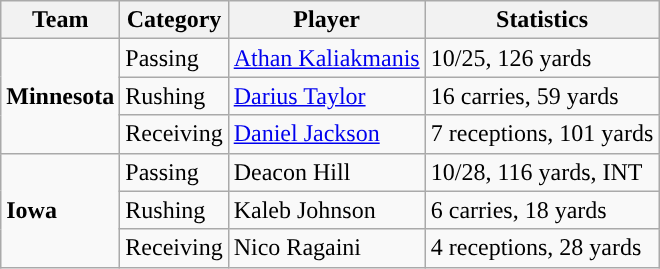<table class="wikitable" style="float: left;">
<tr>
<th>Team</th>
<th>Category</th>
<th>Player</th>
<th>Statistics</th>
</tr>
<tr>
<td rowspan=3><strong>Minnesota</strong></td>
<td>Passing</td>
<td><a href='#'>Athan Kaliakmanis</a></td>
<td>10/25, 126 yards</td>
</tr>
<tr>
<td>Rushing</td>
<td><a href='#'>Darius Taylor</a></td>
<td>16 carries, 59 yards</td>
</tr>
<tr>
<td>Receiving</td>
<td><a href='#'>Daniel Jackson</a></td>
<td>7 receptions, 101 yards</td>
</tr>
<tr>
<td rowspan=3><strong>Iowa</strong></td>
<td>Passing</td>
<td>Deacon Hill</td>
<td>10/28, 116 yards, INT</td>
</tr>
<tr>
<td>Rushing</td>
<td>Kaleb Johnson</td>
<td>6 carries, 18 yards</td>
</tr>
<tr>
<td>Receiving</td>
<td>Nico Ragaini</td>
<td>4 receptions, 28 yards</td>
</tr>
</table>
